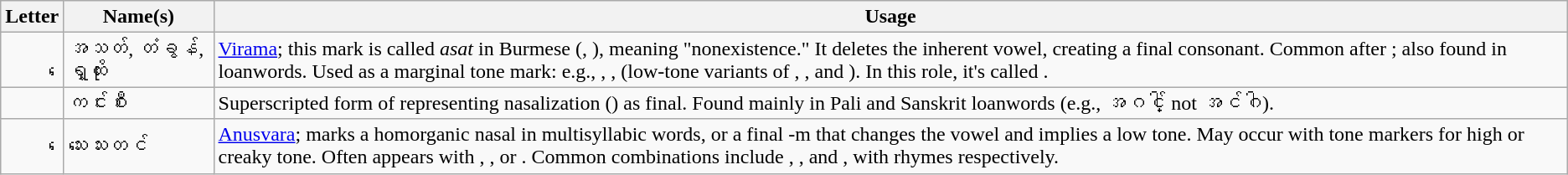<table class="wikitable letters-table letters-blue letters-lo">
<tr>
<th>Letter</th>
<th>Name(s)</th>
<th>Usage</th>
</tr>
<tr>
<td></td>
<td>အသတ်, တံခွန်, ရှေ့ထိုး</td>
<td><a href='#'>Virama</a>; this mark is called <em>asat</em> in Burmese (, ), meaning "nonexistence." It deletes the inherent vowel, creating a final consonant. Common after ; also found in loanwords. Used as a marginal tone mark: e.g., , ,  (low-tone variants of , , and ). In this role, it's called  .</td>
</tr>
<tr>
<td></td>
<td>ကင်းစီး</td>
<td>Superscripted form of  representing nasalization () as final. Found mainly in Pali and Sanskrit loanwords (e.g., အင်္ဂါ not အင်ဂါ).</td>
</tr>
<tr>
<td></td>
<td>သေးသေးတင်</td>
<td><a href='#'>Anusvara</a>; marks a homorganic nasal in multisyllabic words, or a final -m that changes the vowel and implies a low tone. May occur with tone markers for high or creaky tone. Often appears with , , or . Common combinations include , , and , with rhymes  respectively.</td>
</tr>
</table>
